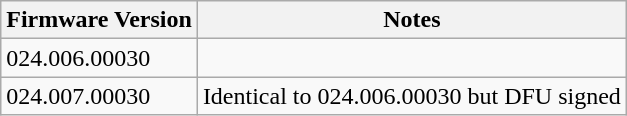<table class="wikitable">
<tr>
<th>Firmware Version</th>
<th>Notes</th>
</tr>
<tr>
<td>024.006.00030</td>
<td></td>
</tr>
<tr>
<td>024.007.00030</td>
<td>Identical to 024.006.00030 but DFU signed</td>
</tr>
</table>
